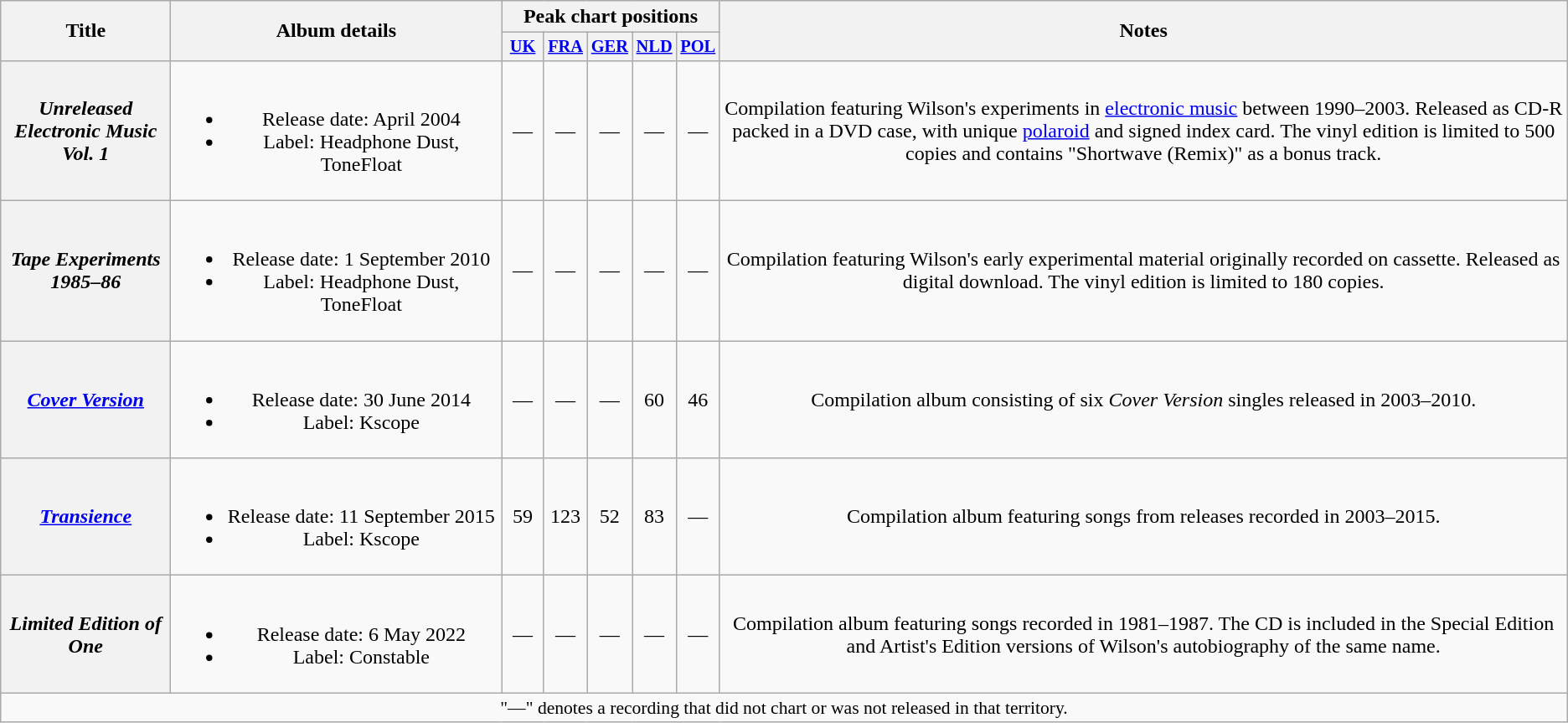<table class="wikitable plainrowheaders" style="text-align:center;">
<tr>
<th scope="col" rowspan="2" style="width:8em;">Title</th>
<th scope="col" rowspan="2" style="width:16em;">Album details</th>
<th scope="col" colspan="5">Peak chart positions</th>
<th scope="col" rowspan="2">Notes</th>
</tr>
<tr>
<th style="width:2em;font-size:85%"><a href='#'>UK</a><br></th>
<th style="width:2em;font-size:85%"><a href='#'>FRA</a><br></th>
<th style="width:2em;font-size:85%"><a href='#'>GER</a><br></th>
<th style="width:2em;font-size:85%"><a href='#'>NLD</a><br></th>
<th style="width:2em;font-size:85%"><a href='#'>POL</a><br></th>
</tr>
<tr>
<th scope="row"><em>Unreleased Electronic Music Vol. 1</em></th>
<td><br><ul><li>Release date: April 2004</li><li>Label: Headphone Dust, ToneFloat</li></ul></td>
<td>—</td>
<td>—</td>
<td>—</td>
<td>—</td>
<td>—</td>
<td>Compilation featuring Wilson's experiments in <a href='#'>electronic music</a> between 1990–2003. Released as CD-R packed in a DVD case, with unique <a href='#'>polaroid</a> and signed index card. The vinyl edition is limited to 500 copies and contains "Shortwave (Remix)" as a bonus track.</td>
</tr>
<tr>
<th scope="row"><em>Tape Experiments 1985–86</em></th>
<td><br><ul><li>Release date: 1 September 2010</li><li>Label: Headphone Dust, ToneFloat</li></ul></td>
<td>—</td>
<td>—</td>
<td>—</td>
<td>—</td>
<td>—</td>
<td>Compilation featuring Wilson's early experimental material originally recorded on cassette. Released as digital download. The vinyl edition is limited to 180 copies.</td>
</tr>
<tr>
<th scope="row"><em><a href='#'>Cover Version</a></em></th>
<td><br><ul><li>Release date: 30 June 2014</li><li>Label: Kscope</li></ul></td>
<td>—</td>
<td>—</td>
<td>—</td>
<td>60</td>
<td>46</td>
<td>Compilation album consisting of six <em>Cover Version</em> singles released in 2003–2010.</td>
</tr>
<tr>
<th scope="row"><em><a href='#'>Transience</a></em></th>
<td><br><ul><li>Release date: 11 September 2015</li><li>Label: Kscope</li></ul></td>
<td>59</td>
<td>123</td>
<td>52</td>
<td>83</td>
<td>—</td>
<td>Compilation album featuring songs from releases recorded in 2003–2015.</td>
</tr>
<tr>
<th scope="row"><em>Limited Edition of One</em></th>
<td><br><ul><li>Release date: 6 May 2022</li><li>Label: Constable</li></ul></td>
<td>—</td>
<td>—</td>
<td>—</td>
<td>—</td>
<td>—</td>
<td>Compilation album featuring songs recorded in 1981–1987. The CD is included in the Special Edition and Artist's Edition versions of Wilson's autobiography of the same name.</td>
</tr>
<tr>
<td colspan="10" style="font-size:90%">"—" denotes a recording that did not chart or was not released in that territory.</td>
</tr>
</table>
